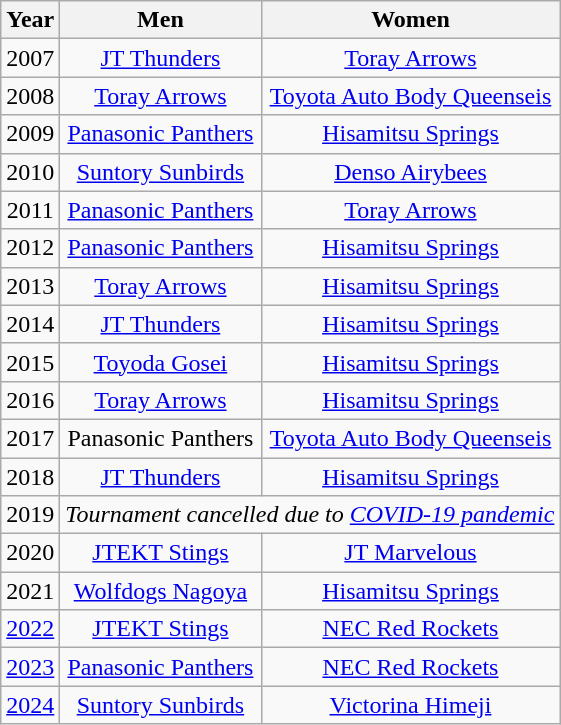<table class="wikitable">
<tr>
<th>Year</th>
<th>Men</th>
<th>Women</th>
</tr>
<tr align="center">
<td>2007</td>
<td><a href='#'>JT Thunders</a></td>
<td><a href='#'>Toray Arrows</a></td>
</tr>
<tr align="center">
<td>2008</td>
<td><a href='#'>Toray Arrows</a></td>
<td><a href='#'>Toyota Auto Body Queenseis</a></td>
</tr>
<tr align="center">
<td>2009</td>
<td><a href='#'>Panasonic Panthers</a></td>
<td><a href='#'>Hisamitsu Springs</a></td>
</tr>
<tr align="center">
<td>2010</td>
<td><a href='#'>Suntory Sunbirds</a></td>
<td><a href='#'>Denso Airybees</a></td>
</tr>
<tr align="center">
<td>2011</td>
<td><a href='#'>Panasonic Panthers</a></td>
<td><a href='#'>Toray Arrows</a></td>
</tr>
<tr align="center">
<td>2012</td>
<td><a href='#'>Panasonic Panthers</a></td>
<td><a href='#'>Hisamitsu Springs</a></td>
</tr>
<tr align="center">
<td>2013</td>
<td><a href='#'>Toray Arrows</a></td>
<td><a href='#'>Hisamitsu Springs</a></td>
</tr>
<tr align="center">
<td>2014</td>
<td><a href='#'>JT Thunders</a></td>
<td><a href='#'>Hisamitsu Springs</a></td>
</tr>
<tr align="center">
<td>2015</td>
<td><a href='#'>Toyoda Gosei</a></td>
<td><a href='#'>Hisamitsu Springs</a></td>
</tr>
<tr align="center">
<td>2016</td>
<td><a href='#'>Toray Arrows</a></td>
<td><a href='#'>Hisamitsu Springs</a></td>
</tr>
<tr align="center">
<td>2017</td>
<td>Panasonic Panthers</td>
<td><a href='#'>Toyota Auto Body Queenseis</a></td>
</tr>
<tr align="center">
<td>2018</td>
<td><a href='#'>JT Thunders</a></td>
<td><a href='#'>Hisamitsu Springs</a></td>
</tr>
<tr align="center">
<td>2019</td>
<td colspan=2><em>Tournament cancelled due to <a href='#'>COVID-19 pandemic</a></em></td>
</tr>
<tr align="center">
<td>2020</td>
<td><a href='#'>JTEKT Stings</a></td>
<td><a href='#'>JT Marvelous</a></td>
</tr>
<tr align="center">
<td>2021</td>
<td><a href='#'>Wolfdogs Nagoya</a></td>
<td><a href='#'>Hisamitsu Springs</a></td>
</tr>
<tr align="center">
<td><a href='#'>2022</a></td>
<td><a href='#'>JTEKT Stings</a></td>
<td><a href='#'>NEC Red Rockets</a></td>
</tr>
<tr align="center">
<td><a href='#'>2023</a></td>
<td><a href='#'>Panasonic Panthers</a></td>
<td><a href='#'>NEC Red Rockets</a></td>
</tr>
<tr align="center">
<td><a href='#'>2024</a></td>
<td><a href='#'>Suntory Sunbirds</a></td>
<td><a href='#'>Victorina Himeji</a></td>
</tr>
</table>
